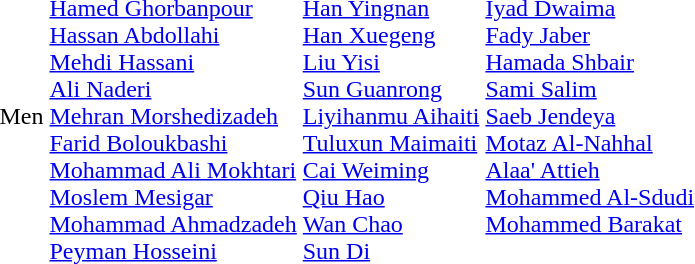<table>
<tr>
<td>Men</td>
<td><br><a href='#'>Hamed Ghorbanpour</a><br><a href='#'>Hassan Abdollahi</a><br><a href='#'>Mehdi Hassani</a><br><a href='#'>Ali Naderi</a><br><a href='#'>Mehran Morshedizadeh</a><br><a href='#'>Farid Boloukbashi</a><br><a href='#'>Mohammad Ali Mokhtari</a><br><a href='#'>Moslem Mesigar</a><br><a href='#'>Mohammad Ahmadzadeh</a><br><a href='#'>Peyman Hosseini</a></td>
<td><br><a href='#'>Han Yingnan</a><br><a href='#'>Han Xuegeng</a><br><a href='#'>Liu Yisi</a><br><a href='#'>Sun Guanrong</a><br><a href='#'>Liyihanmu Aihaiti</a><br><a href='#'>Tuluxun Maimaiti</a><br><a href='#'>Cai Weiming</a><br><a href='#'>Qiu Hao</a><br><a href='#'>Wan Chao</a><br><a href='#'>Sun Di</a></td>
<td valign=top><br><a href='#'>Iyad Dwaima</a><br><a href='#'>Fady Jaber</a><br><a href='#'>Hamada Shbair</a><br><a href='#'>Sami Salim</a><br><a href='#'>Saeb Jendeya</a><br><a href='#'>Motaz Al-Nahhal</a><br><a href='#'>Alaa' Attieh</a><br><a href='#'>Mohammed Al-Sdudi</a><br><a href='#'>Mohammed Barakat</a></td>
</tr>
</table>
